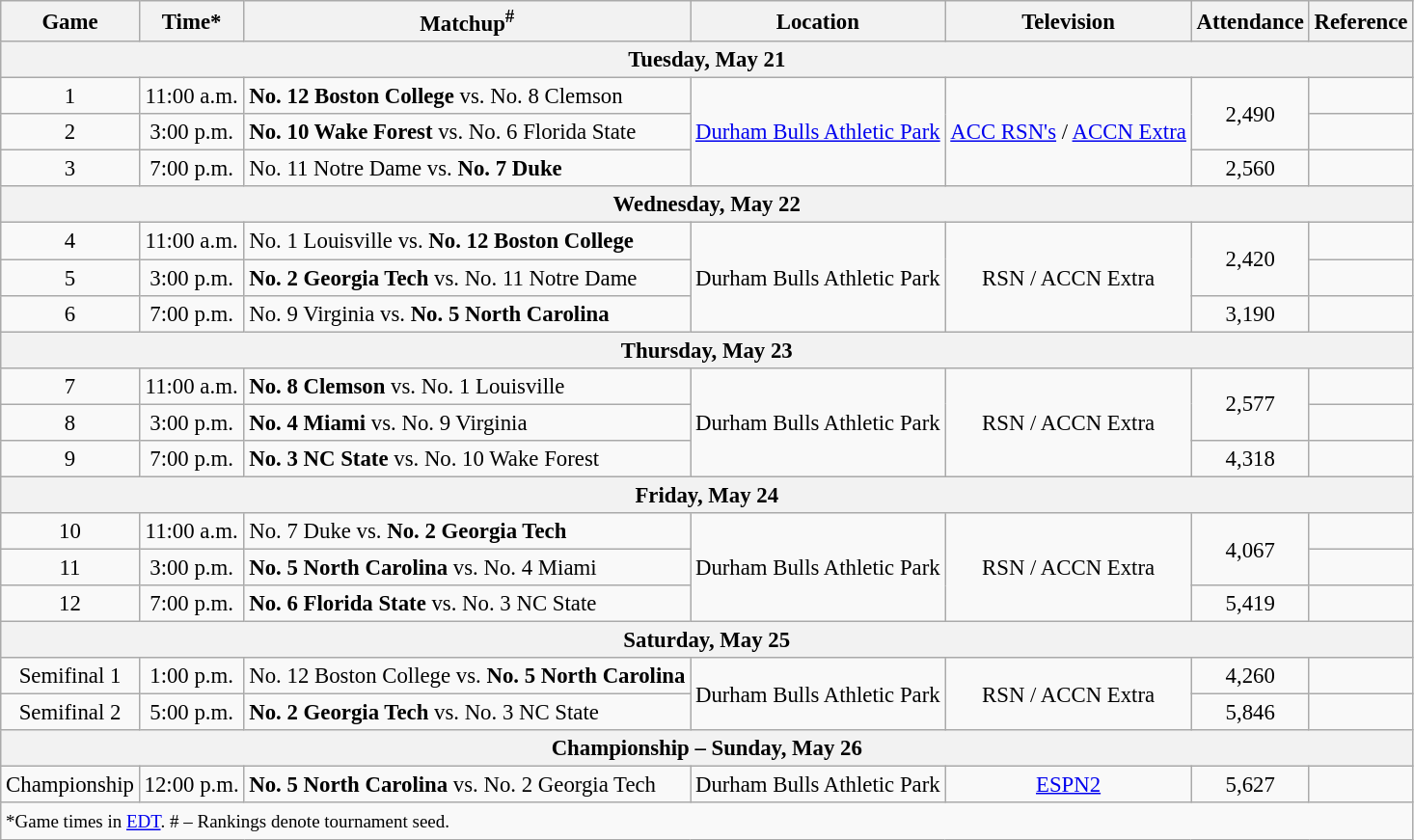<table class="wikitable" style="font-size: 95%">
<tr align="center">
<th>Game</th>
<th>Time*</th>
<th>Matchup<sup>#</sup></th>
<th>Location</th>
<th>Television</th>
<th>Attendance</th>
<th>Reference</th>
</tr>
<tr>
<th colspan=8>Tuesday, May 21</th>
</tr>
<tr>
<td style="text-align:center;">1</td>
<td style="text-align:center;">11:00 a.m.</td>
<td style="text-align:left;"><strong>No. 12 Boston College</strong> vs. No. 8 Clemson</td>
<td rowspan=3 style="text-align:center;"><a href='#'>Durham Bulls Athletic Park</a></td>
<td rowspan=3 style="text-align:center;"><a href='#'>ACC RSN's</a> / <a href='#'>ACCN Extra</a></td>
<td rowspan=2 style="text-align:center;">2,490</td>
<td style="text-align:center;"></td>
</tr>
<tr>
<td style="text-align:center;">2</td>
<td style="text-align:center;">3:00 p.m.</td>
<td style="text-align:left;"><strong>No. 10 Wake Forest</strong> vs. No. 6 Florida State</td>
<td style="text-align:center;"></td>
</tr>
<tr>
<td style="text-align:center;">3</td>
<td style="text-align:center;">7:00 p.m.</td>
<td style="text-align:left;">No. 11 Notre Dame vs. <strong>No. 7 Duke</strong></td>
<td style="text-align:center;">2,560</td>
<td style="text-align:center;"></td>
</tr>
<tr>
<th colspan=7>Wednesday, May 22</th>
</tr>
<tr>
<td style="text-align:center;">4</td>
<td style="text-align:center;">11:00 a.m.</td>
<td style="text-align:left;">No. 1 Louisville vs. <strong>No. 12 Boston College</strong></td>
<td rowspan=3 style="text-align:center;">Durham Bulls Athletic Park</td>
<td rowspan=3 style="text-align:center;">RSN / ACCN Extra</td>
<td rowspan=2 style="text-align:center;">2,420</td>
<td style="text-align:center;"></td>
</tr>
<tr>
<td style="text-align:center;">5</td>
<td style="text-align:center;">3:00 p.m.</td>
<td style="text-align:left;"><strong>No. 2 Georgia Tech</strong> vs. No. 11 Notre Dame</td>
<td style="text-align:center;"></td>
</tr>
<tr>
<td style="text-align:center;">6</td>
<td style="text-align:center;">7:00 p.m.</td>
<td style="text-align:left;">No. 9 Virginia vs. <strong>No. 5 North Carolina</strong></td>
<td style="text-align:center;">3,190</td>
<td style="text-align:center;"></td>
</tr>
<tr>
<th colspan=7>Thursday, May 23</th>
</tr>
<tr>
<td style="text-align:center;">7</td>
<td style="text-align:center;">11:00 a.m.</td>
<td style="text-align:left;"><strong>No. 8 Clemson</strong> vs. No. 1 Louisville</td>
<td rowspan=3 style="text-align:center;">Durham Bulls Athletic Park</td>
<td rowspan=3 style="text-align:center;">RSN / ACCN Extra</td>
<td rowspan=2 style="text-align:center;">2,577</td>
<td style="text-align:center;"></td>
</tr>
<tr>
<td style="text-align:center;">8</td>
<td style="text-align:center;">3:00 p.m.</td>
<td style="text-align:left;"><strong>No. 4 Miami</strong> vs. No. 9 Virginia</td>
<td style="text-align:center;"></td>
</tr>
<tr>
<td style="text-align:center;">9</td>
<td style="text-align:center;">7:00 p.m.</td>
<td style="text-align:left;"><strong>No. 3 NC State</strong> vs. No. 10 Wake Forest</td>
<td style="text-align:center;">4,318</td>
<td style="text-align:center;"></td>
</tr>
<tr>
<th colspan=7>Friday, May 24</th>
</tr>
<tr>
<td style="text-align:center;">10</td>
<td style="text-align:center;">11:00 a.m.</td>
<td style="text-align:left;">No. 7 Duke vs. <strong>No. 2 Georgia Tech</strong></td>
<td rowspan=3 style="text-align:center;">Durham Bulls Athletic Park</td>
<td rowspan=3 style="text-align:center;">RSN / ACCN Extra</td>
<td rowspan=2 style="text-align:center;">4,067</td>
<td style="text-align:center;"></td>
</tr>
<tr>
<td style="text-align:center;">11</td>
<td style="text-align:center;">3:00 p.m.</td>
<td style="text-align:left;"><strong>No. 5 North Carolina</strong> vs. No. 4 Miami</td>
<td style="text-align:center;"></td>
</tr>
<tr>
<td style="text-align:center;">12</td>
<td style="text-align:center;">7:00 p.m.</td>
<td style="text-align:left;"><strong>No. 6 Florida State</strong>  vs. No. 3 NC State</td>
<td style="text-align:center;">5,419</td>
<td style="text-align:center;"></td>
</tr>
<tr>
<th colspan=7>Saturday, May 25</th>
</tr>
<tr>
<td style="text-align:center;">Semifinal 1</td>
<td style="text-align:center;">1:00 p.m.</td>
<td style="text-align:left;">No. 12 Boston College vs. <strong>No. 5 North Carolina</strong></td>
<td rowspan=2 style="text-align:center;">Durham Bulls Athletic Park</td>
<td rowspan=2 style="text-align:center;">RSN / ACCN Extra</td>
<td style="text-align:center;">4,260</td>
<td style="text-align:center;"></td>
</tr>
<tr>
<td style="text-align:center;">Semifinal 2</td>
<td style="text-align:center;">5:00 p.m.</td>
<td style="text-align:left;"><strong>No. 2 Georgia Tech</strong> vs. No. 3 NC State</td>
<td style="text-align:center;">5,846</td>
<td style="text-align:center;"></td>
</tr>
<tr>
<th colspan=7>Championship – Sunday, May 26</th>
</tr>
<tr>
<td style="text-align:center;">Championship</td>
<td style="text-align:center;">12:00 p.m.</td>
<td style="text-align:left;"><strong>No. 5 North Carolina</strong> vs. No. 2 Georgia Tech</td>
<td style="text-align:center;">Durham Bulls Athletic Park</td>
<td style="text-align:center;"><a href='#'>ESPN2</a></td>
<td style="text-align:center;">5,627</td>
<td style="text-align:center;"></td>
</tr>
<tr>
<td colspan=7><small>*Game times in <a href='#'>EDT</a>. # – Rankings denote tournament seed.</small></td>
</tr>
</table>
